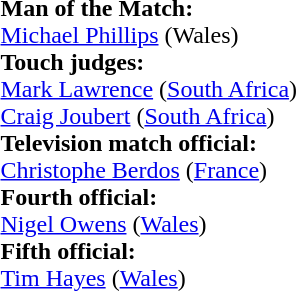<table>
<tr>
<td><br><strong>Man of the Match:</strong>
<br><a href='#'>Michael Phillips</a> (Wales)<br><strong>Touch judges:</strong>
<br><a href='#'>Mark Lawrence</a> (<a href='#'>South Africa</a>)
<br><a href='#'>Craig Joubert</a> (<a href='#'>South Africa</a>)
<br><strong>Television match official:</strong>
<br><a href='#'>Christophe Berdos</a> (<a href='#'>France</a>)
<br><strong>Fourth official:</strong>
<br><a href='#'>Nigel Owens</a> (<a href='#'>Wales</a>)
<br><strong>Fifth official:</strong>
<br><a href='#'>Tim Hayes</a> (<a href='#'>Wales</a>)</td>
</tr>
</table>
